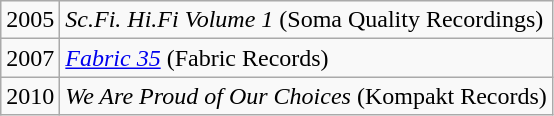<table class="wikitable">
<tr>
<td>2005</td>
<td><em>Sc.Fi. Hi.Fi Volume 1</em>  (Soma Quality Recordings)</td>
</tr>
<tr>
<td>2007</td>
<td><em><a href='#'>Fabric 35</a></em> (Fabric Records)</td>
</tr>
<tr>
<td>2010</td>
<td><em>We Are Proud of Our Choices</em> (Kompakt Records)</td>
</tr>
</table>
